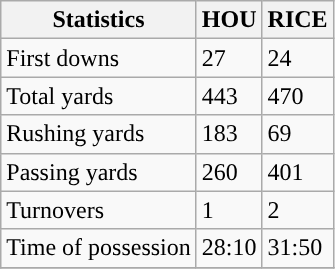<table class="wikitable" style="float: left;">
<tr>
<th>Statistics</th>
<th>HOU</th>
<th>RICE</th>
</tr>
<tr>
<td>First downs</td>
<td>27</td>
<td>24</td>
</tr>
<tr>
<td>Total yards</td>
<td>443</td>
<td>470</td>
</tr>
<tr>
<td>Rushing yards</td>
<td>183</td>
<td>69</td>
</tr>
<tr>
<td>Passing yards</td>
<td>260</td>
<td>401</td>
</tr>
<tr>
<td>Turnovers</td>
<td>1</td>
<td>2</td>
</tr>
<tr>
<td>Time of possession</td>
<td>28:10</td>
<td>31:50</td>
</tr>
<tr>
</tr>
</table>
